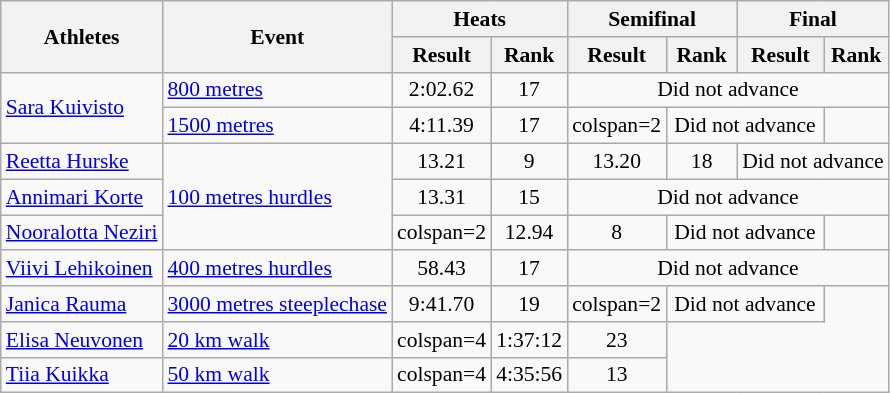<table class="wikitable" border="1" style="font-size:90%">
<tr>
<th rowspan="2">Athletes</th>
<th rowspan="2">Event</th>
<th colspan="2">Heats</th>
<th colspan="2">Semifinal</th>
<th colspan="2">Final</th>
</tr>
<tr>
<th>Result</th>
<th>Rank</th>
<th>Result</th>
<th>Rank</th>
<th>Result</th>
<th>Rank</th>
</tr>
<tr>
<td rowspan=2><a href='#'>Sara Kuivisto</a></td>
<td><a href='#'>800 metres</a></td>
<td align=center>2:02.62</td>
<td align=center>17</td>
<td colspan=4 align=center>Did not advance</td>
</tr>
<tr>
<td><a href='#'>1500 metres</a></td>
<td align=center>4:11.39</td>
<td align=center>17</td>
<td>colspan=2</td>
<td colspan=2 align=center>Did not advance</td>
</tr>
<tr>
<td><a href='#'>Reetta Hurske</a></td>
<td rowspan=3><a href='#'>100 metres hurdles</a></td>
<td align=center>13.21</td>
<td align=center>9 <strong></strong></td>
<td align=center>13.20</td>
<td align=center>18</td>
<td colspan=2 align=center>Did not advance</td>
</tr>
<tr>
<td><a href='#'>Annimari Korte</a></td>
<td align=center>13.31</td>
<td align=center>15</td>
<td colspan=4 align=center>Did not advance</td>
</tr>
<tr>
<td><a href='#'>Nooralotta Neziri</a></td>
<td>colspan=2</td>
<td align=center>12.94</td>
<td align=center>8</td>
<td colspan=2 align=center>Did not advance</td>
</tr>
<tr>
<td><a href='#'>Viivi Lehikoinen</a></td>
<td><a href='#'>400 metres hurdles</a></td>
<td align=center>58.43</td>
<td align=center>17</td>
<td colspan=4 align=center>Did not advance</td>
</tr>
<tr>
<td><a href='#'>Janica Rauma</a></td>
<td><a href='#'>3000 metres steeplechase</a></td>
<td align=center>9:41.70</td>
<td align=center>19 <strong></strong></td>
<td>colspan=2</td>
<td colspan=2 align=center>Did not advance</td>
</tr>
<tr>
<td><a href='#'>Elisa Neuvonen</a></td>
<td><a href='#'>20 km walk</a></td>
<td>colspan=4</td>
<td align=center>1:37:12</td>
<td align=center>23</td>
</tr>
<tr>
<td><a href='#'>Tiia Kuikka</a></td>
<td><a href='#'>50 km walk</a></td>
<td>colspan=4</td>
<td align=center>4:35:56</td>
<td align=center>13</td>
</tr>
</table>
